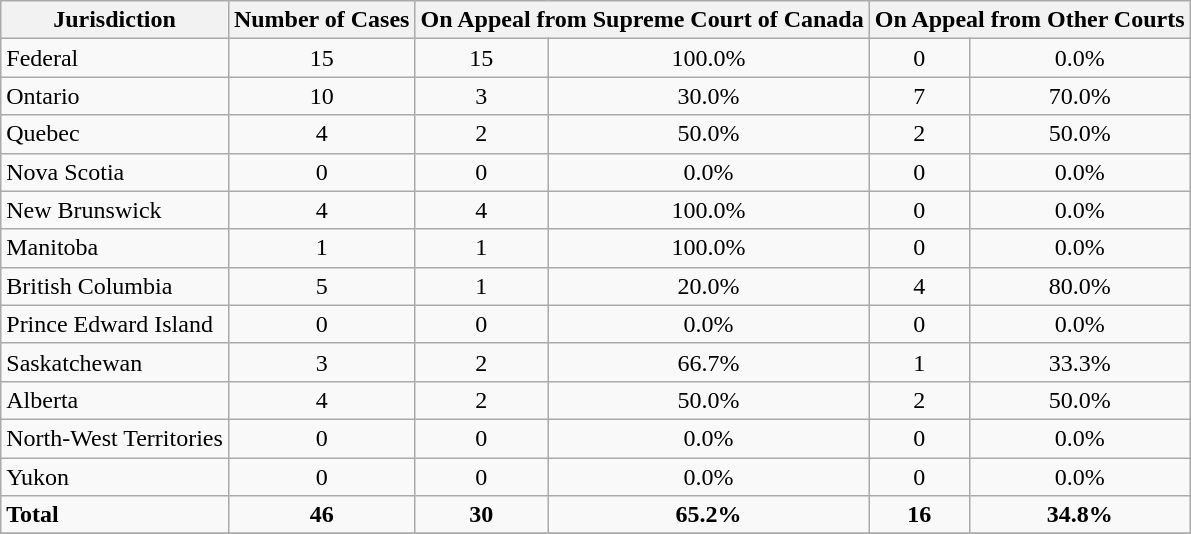<table class="wikitable sortable">
<tr>
<th>Jurisdiction</th>
<th>Number of Cases</th>
<th colspan="2">On Appeal from Supreme Court of Canada</th>
<th colspan="2">On Appeal from Other Courts</th>
</tr>
<tr>
<td>Federal</td>
<td style="text-align: center;">15</td>
<td style="text-align: center;">15</td>
<td style="text-align: center;">100.0%</td>
<td style="text-align: center;">0</td>
<td style="text-align: center;">0.0%</td>
</tr>
<tr>
<td>Ontario</td>
<td style="text-align: center;">10</td>
<td style="text-align: center;">3</td>
<td style="text-align: center;">30.0%</td>
<td style="text-align: center;">7</td>
<td style="text-align: center;">70.0%</td>
</tr>
<tr>
<td>Quebec</td>
<td style="text-align: center;">4</td>
<td style="text-align: center;">2</td>
<td style="text-align: center;">50.0%</td>
<td style="text-align: center;">2</td>
<td style="text-align: center;">50.0%</td>
</tr>
<tr>
<td>Nova Scotia</td>
<td style="text-align: center;">0</td>
<td style="text-align: center;">0</td>
<td style="text-align: center;">0.0%</td>
<td style="text-align: center;">0</td>
<td style="text-align: center;">0.0%</td>
</tr>
<tr>
<td>New Brunswick</td>
<td style="text-align: center;">4</td>
<td style="text-align: center;">4</td>
<td style="text-align: center;">100.0%</td>
<td style="text-align: center;">0</td>
<td style="text-align: center;">0.0%</td>
</tr>
<tr>
<td>Manitoba</td>
<td style="text-align: center;">1</td>
<td style="text-align: center;">1</td>
<td style="text-align: center;">100.0%</td>
<td style="text-align: center;">0</td>
<td style="text-align: center;">0.0%</td>
</tr>
<tr>
<td>British Columbia</td>
<td style="text-align: center;">5</td>
<td style="text-align: center;">1</td>
<td style="text-align: center;">20.0%</td>
<td style="text-align: center;">4</td>
<td style="text-align: center;">80.0%</td>
</tr>
<tr>
<td>Prince Edward Island</td>
<td style="text-align: center;">0</td>
<td style="text-align: center;">0</td>
<td style="text-align: center;">0.0%</td>
<td style="text-align: center;">0</td>
<td style="text-align: center;">0.0%</td>
</tr>
<tr>
<td>Saskatchewan</td>
<td style="text-align: center;">3</td>
<td style="text-align: center;">2</td>
<td style="text-align: center;">66.7%</td>
<td style="text-align: center;">1</td>
<td style="text-align: center;">33.3%</td>
</tr>
<tr>
<td>Alberta</td>
<td style="text-align: center;">4</td>
<td style="text-align: center;">2</td>
<td style="text-align: center;">50.0%</td>
<td style="text-align: center;">2</td>
<td style="text-align: center;">50.0%</td>
</tr>
<tr>
<td>North-West Territories</td>
<td style="text-align: center;">0</td>
<td style="text-align: center;">0</td>
<td style="text-align: center;">0.0%</td>
<td style="text-align: center;">0</td>
<td style="text-align: center;">0.0%</td>
</tr>
<tr>
<td>Yukon</td>
<td style="text-align: center;">0</td>
<td style="text-align: center;">0</td>
<td style="text-align: center;">0.0%</td>
<td style="text-align: center;">0</td>
<td style="text-align: center;">0.0%</td>
</tr>
<tr>
<td><strong>Total</strong></td>
<td style="text-align: center;"><strong>46</strong></td>
<td style="text-align: center;"><strong>30</strong></td>
<td style="text-align: center;"><strong>65.2%</strong></td>
<td style="text-align: center;"><strong>16</strong></td>
<td style="text-align: center;"><strong>34.8%</strong></td>
</tr>
<tr>
</tr>
</table>
